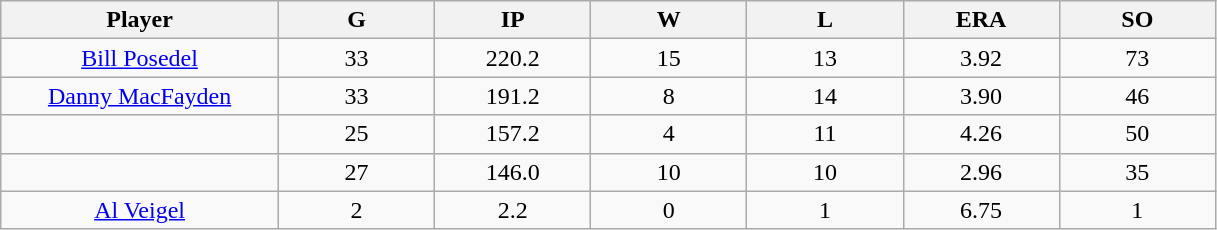<table class="wikitable sortable">
<tr>
<th bgcolor="#DDDDFF" width="16%">Player</th>
<th bgcolor="#DDDDFF" width="9%">G</th>
<th bgcolor="#DDDDFF" width="9%">IP</th>
<th bgcolor="#DDDDFF" width="9%">W</th>
<th bgcolor="#DDDDFF" width="9%">L</th>
<th bgcolor="#DDDDFF" width="9%">ERA</th>
<th bgcolor="#DDDDFF" width="9%">SO</th>
</tr>
<tr align="center">
<td><a href='#'>Bill Posedel</a></td>
<td>33</td>
<td>220.2</td>
<td>15</td>
<td>13</td>
<td>3.92</td>
<td>73</td>
</tr>
<tr align="center">
<td><a href='#'>Danny MacFayden</a></td>
<td>33</td>
<td>191.2</td>
<td>8</td>
<td>14</td>
<td>3.90</td>
<td>46</td>
</tr>
<tr align="center">
<td></td>
<td>25</td>
<td>157.2</td>
<td>4</td>
<td>11</td>
<td>4.26</td>
<td>50</td>
</tr>
<tr align="center">
<td></td>
<td>27</td>
<td>146.0</td>
<td>10</td>
<td>10</td>
<td>2.96</td>
<td>35</td>
</tr>
<tr align="center">
<td><a href='#'>Al Veigel</a></td>
<td>2</td>
<td>2.2</td>
<td>0</td>
<td>1</td>
<td>6.75</td>
<td>1</td>
</tr>
</table>
